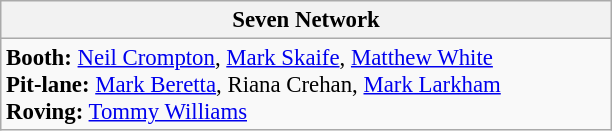<table class="wikitable" style="font-size: 95%;">
<tr>
<th width=400px>Seven Network</th>
</tr>
<tr>
<td><strong>Booth:</strong> <a href='#'>Neil Crompton</a>, <a href='#'>Mark Skaife</a>, <a href='#'>Matthew White</a><br><strong>Pit-lane:</strong> <a href='#'>Mark Beretta</a>, Riana Crehan, <a href='#'>Mark Larkham</a><br><strong>Roving:</strong> <a href='#'>Tommy Williams</a></td>
</tr>
</table>
